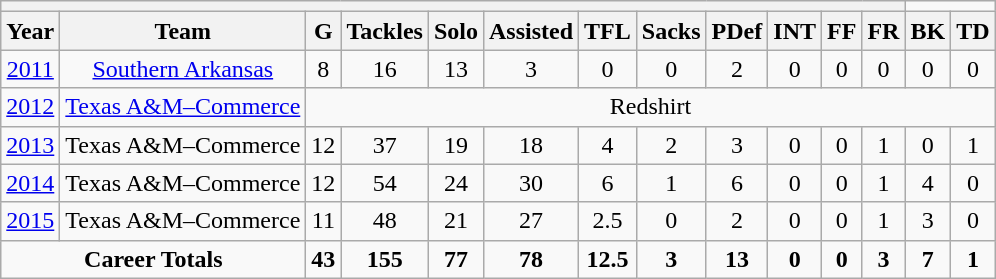<table class="wikitable">
<tr>
<th colspan="12"></th>
</tr>
<tr>
<th>Year</th>
<th>Team</th>
<th>G</th>
<th>Tackles</th>
<th>Solo</th>
<th>Assisted</th>
<th>TFL</th>
<th>Sacks</th>
<th>PDef</th>
<th>INT</th>
<th>FF</th>
<th>FR</th>
<th>BK</th>
<th>TD</th>
</tr>
<tr style="text-align:center;">
<td><a href='#'>2011</a></td>
<td><a href='#'>Southern Arkansas</a></td>
<td>8</td>
<td>16</td>
<td>13</td>
<td>3</td>
<td>0</td>
<td>0</td>
<td>2</td>
<td>0</td>
<td>0</td>
<td>0</td>
<td>0</td>
<td>0</td>
</tr>
<tr style="text-align:center;">
<td><a href='#'>2012</a></td>
<td><a href='#'>Texas A&M–Commerce</a></td>
<td colspan=12 style="text-align:center;">Redshirt</td>
</tr>
<tr style="text-align:center;">
<td><a href='#'>2013</a></td>
<td>Texas A&M–Commerce</td>
<td>12</td>
<td>37</td>
<td>19</td>
<td>18</td>
<td>4</td>
<td>2</td>
<td>3</td>
<td>0</td>
<td>0</td>
<td>1</td>
<td>0</td>
<td>1</td>
</tr>
<tr style="text-align:center;">
<td><a href='#'>2014</a></td>
<td>Texas A&M–Commerce</td>
<td>12</td>
<td>54</td>
<td>24</td>
<td>30</td>
<td>6</td>
<td>1</td>
<td>6</td>
<td>0</td>
<td>0</td>
<td>1</td>
<td>4</td>
<td>0</td>
</tr>
<tr style="text-align:center;">
<td><a href='#'>2015</a></td>
<td>Texas A&M–Commerce</td>
<td>11</td>
<td>48</td>
<td>21</td>
<td>27</td>
<td>2.5</td>
<td>0</td>
<td>2</td>
<td>0</td>
<td>0</td>
<td>1</td>
<td>3</td>
<td>0</td>
</tr>
<tr style="text-align:center;">
<td colspan=2><strong>Career Totals</strong></td>
<td><strong>43</strong></td>
<td><strong>155</strong></td>
<td><strong>77</strong></td>
<td><strong>78</strong></td>
<td><strong>12.5</strong></td>
<td><strong>3</strong></td>
<td><strong>13</strong></td>
<td><strong>0</strong></td>
<td><strong>0</strong></td>
<td><strong>3</strong></td>
<td><strong>7</strong></td>
<td><strong>1</strong></td>
</tr>
</table>
